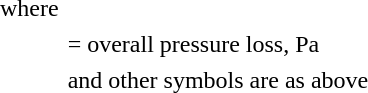<table border="0" cellpadding="2">
<tr>
<td align=right>where</td>
<td> </td>
</tr>
<tr>
<th align=right><em></em></th>
<td align=left>= overall pressure loss, Pa</td>
</tr>
<tr>
<td align=right> </td>
<td align=left>and other symbols are as above</td>
</tr>
</table>
